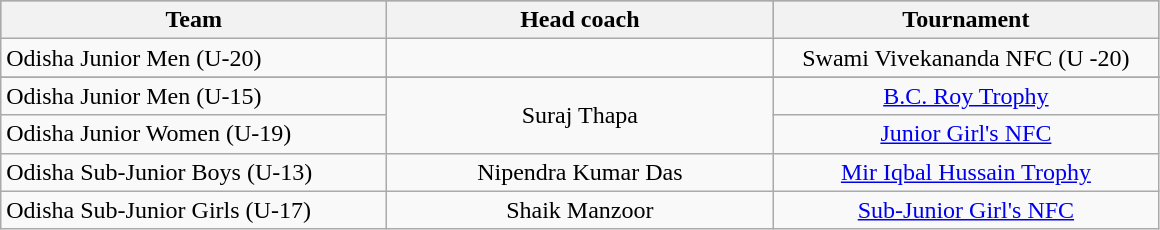<table class="wikitable" style="border: 1px solid #ADADAD; margin-bottom: 10px; padding-bottom: 5px;">
<tr style="background:#adadad; text-align:left;">
<th style="text-align:center;width:250px;">Team</th>
<th style="text-align:center;width:250px;">Head coach</th>
<th style="text-align:center;width:250px;">Tournament</th>
</tr>
<tr>
<td>Odisha Junior Men (U-20)</td>
<td></td>
<td style="text-align:center;">Swami Vivekananda NFC (U -20)</td>
</tr>
<tr>
</tr>
<tr>
<td>Odisha Junior Men (U-15)</td>
<td style="text-align:center;" rowspan=2>Suraj Thapa</td>
<td style="text-align:center;"><a href='#'>B.C. Roy Trophy</a></td>
</tr>
<tr>
<td>Odisha Junior Women (U-19)</td>
<td style="text-align:center;"><a href='#'>Junior Girl's NFC</a></td>
</tr>
<tr>
<td>Odisha Sub-Junior Boys (U-13)</td>
<td style="text-align:center;">Nipendra Kumar Das</td>
<td style="text-align:center;"><a href='#'>Mir Iqbal Hussain Trophy</a></td>
</tr>
<tr>
<td>Odisha Sub-Junior Girls (U-17)</td>
<td style="text-align:center;">Shaik Manzoor</td>
<td style="text-align:center;"><a href='#'>Sub-Junior Girl's NFC</a></td>
</tr>
</table>
